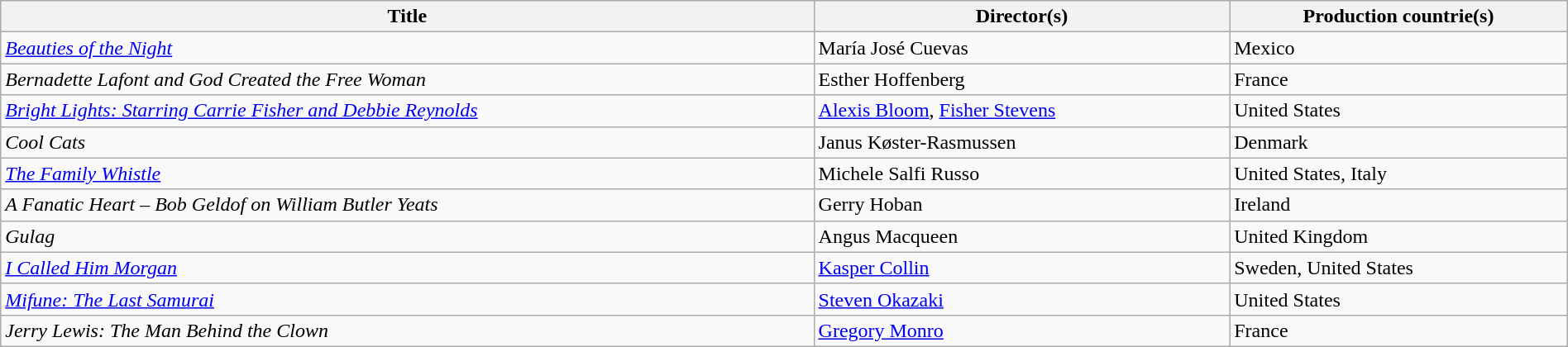<table class="sortable wikitable" style="width:100%; margin-bottom:4px" cellpadding="5">
<tr>
<th scope="col">Title</th>
<th scope="col">Director(s)</th>
<th scope="col">Production countrie(s)</th>
</tr>
<tr>
<td><em><a href='#'>Beauties of the Night</a></em></td>
<td>María José Cuevas</td>
<td>Mexico</td>
</tr>
<tr>
<td><em>Bernadette Lafont and God Created the Free Woman</em></td>
<td>Esther Hoffenberg</td>
<td>France</td>
</tr>
<tr>
<td><em><a href='#'>Bright Lights: Starring Carrie Fisher and Debbie Reynolds</a></em></td>
<td><a href='#'>Alexis Bloom</a>, <a href='#'>Fisher Stevens</a></td>
<td>United States</td>
</tr>
<tr>
<td><em>Cool Cats</em></td>
<td>Janus Køster-Rasmussen</td>
<td>Denmark</td>
</tr>
<tr>
<td><em><a href='#'>The Family Whistle</a></em></td>
<td>Michele Salfi Russo</td>
<td>United States, Italy</td>
</tr>
<tr>
<td><em>A Fanatic Heart – Bob Geldof on William Butler Yeats</em></td>
<td>Gerry Hoban</td>
<td>Ireland</td>
</tr>
<tr>
<td><em>Gulag</em></td>
<td>Angus Macqueen</td>
<td>United Kingdom</td>
</tr>
<tr>
<td><em><a href='#'>I Called Him Morgan</a></em></td>
<td><a href='#'>Kasper Collin</a></td>
<td>Sweden, United States</td>
</tr>
<tr>
<td><em><a href='#'>Mifune: The Last Samurai</a></em></td>
<td><a href='#'>Steven Okazaki</a></td>
<td>United States</td>
</tr>
<tr>
<td><em>Jerry Lewis: The Man Behind the Clown</em></td>
<td><a href='#'>Gregory Monro</a></td>
<td>France</td>
</tr>
</table>
